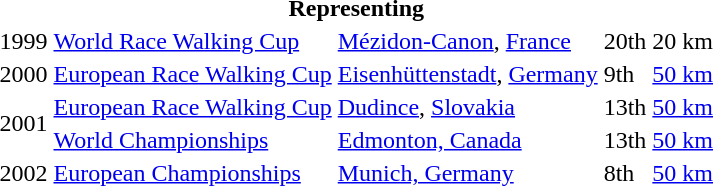<table>
<tr>
<th colspan="5">Representing </th>
</tr>
<tr>
<td>1999</td>
<td><a href='#'>World Race Walking Cup</a></td>
<td><a href='#'>Mézidon-Canon</a>, <a href='#'>France</a></td>
<td>20th</td>
<td>20 km</td>
</tr>
<tr>
<td>2000</td>
<td><a href='#'>European Race Walking Cup</a></td>
<td><a href='#'>Eisenhüttenstadt</a>, <a href='#'>Germany</a></td>
<td>9th</td>
<td><a href='#'>50 km</a></td>
</tr>
<tr>
<td rowspan=2>2001</td>
<td><a href='#'>European Race Walking Cup</a></td>
<td><a href='#'>Dudince</a>, <a href='#'>Slovakia</a></td>
<td>13th</td>
<td><a href='#'>50 km</a></td>
</tr>
<tr>
<td><a href='#'>World Championships</a></td>
<td><a href='#'>Edmonton, Canada</a></td>
<td>13th</td>
<td><a href='#'>50 km</a></td>
</tr>
<tr>
<td>2002</td>
<td><a href='#'>European Championships</a></td>
<td><a href='#'>Munich, Germany</a></td>
<td>8th</td>
<td><a href='#'>50 km</a></td>
</tr>
</table>
